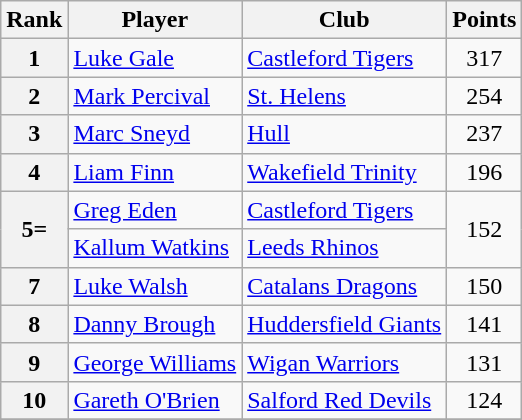<table class="wikitable" style="text-align:center">
<tr>
<th>Rank</th>
<th>Player</th>
<th>Club</th>
<th>Points</th>
</tr>
<tr>
<th>1</th>
<td align="left"> <a href='#'>Luke Gale</a></td>
<td align="left"> <a href='#'>Castleford Tigers</a></td>
<td>317</td>
</tr>
<tr>
<th>2</th>
<td align="left"> <a href='#'>Mark Percival</a></td>
<td align="left"> <a href='#'>St. Helens</a></td>
<td>254</td>
</tr>
<tr>
<th>3</th>
<td align="left"> <a href='#'>Marc Sneyd</a></td>
<td align="left"> <a href='#'>Hull</a></td>
<td>237</td>
</tr>
<tr>
<th>4</th>
<td align="left"> <a href='#'>Liam Finn</a></td>
<td align="left"> <a href='#'>Wakefield Trinity</a></td>
<td>196</td>
</tr>
<tr>
<th rowspan=2>5=</th>
<td align="left"> <a href='#'>Greg Eden</a></td>
<td align="left"> <a href='#'>Castleford Tigers</a></td>
<td rowspan=2>152</td>
</tr>
<tr>
<td align="left"> <a href='#'>Kallum Watkins</a></td>
<td align="left"> <a href='#'>Leeds Rhinos</a></td>
</tr>
<tr>
<th>7</th>
<td align="left"> <a href='#'>Luke Walsh</a></td>
<td align="left"> <a href='#'>Catalans Dragons</a></td>
<td>150</td>
</tr>
<tr>
<th>8</th>
<td align="left"> <a href='#'>Danny Brough</a></td>
<td align="left"> <a href='#'>Huddersfield Giants</a></td>
<td>141</td>
</tr>
<tr>
<th>9</th>
<td align="left"> <a href='#'>George Williams</a></td>
<td align="left"> <a href='#'>Wigan Warriors</a></td>
<td>131</td>
</tr>
<tr>
<th>10</th>
<td align="left"> <a href='#'>Gareth O'Brien</a></td>
<td align="left"> <a href='#'>Salford Red Devils</a></td>
<td>124</td>
</tr>
<tr>
</tr>
</table>
